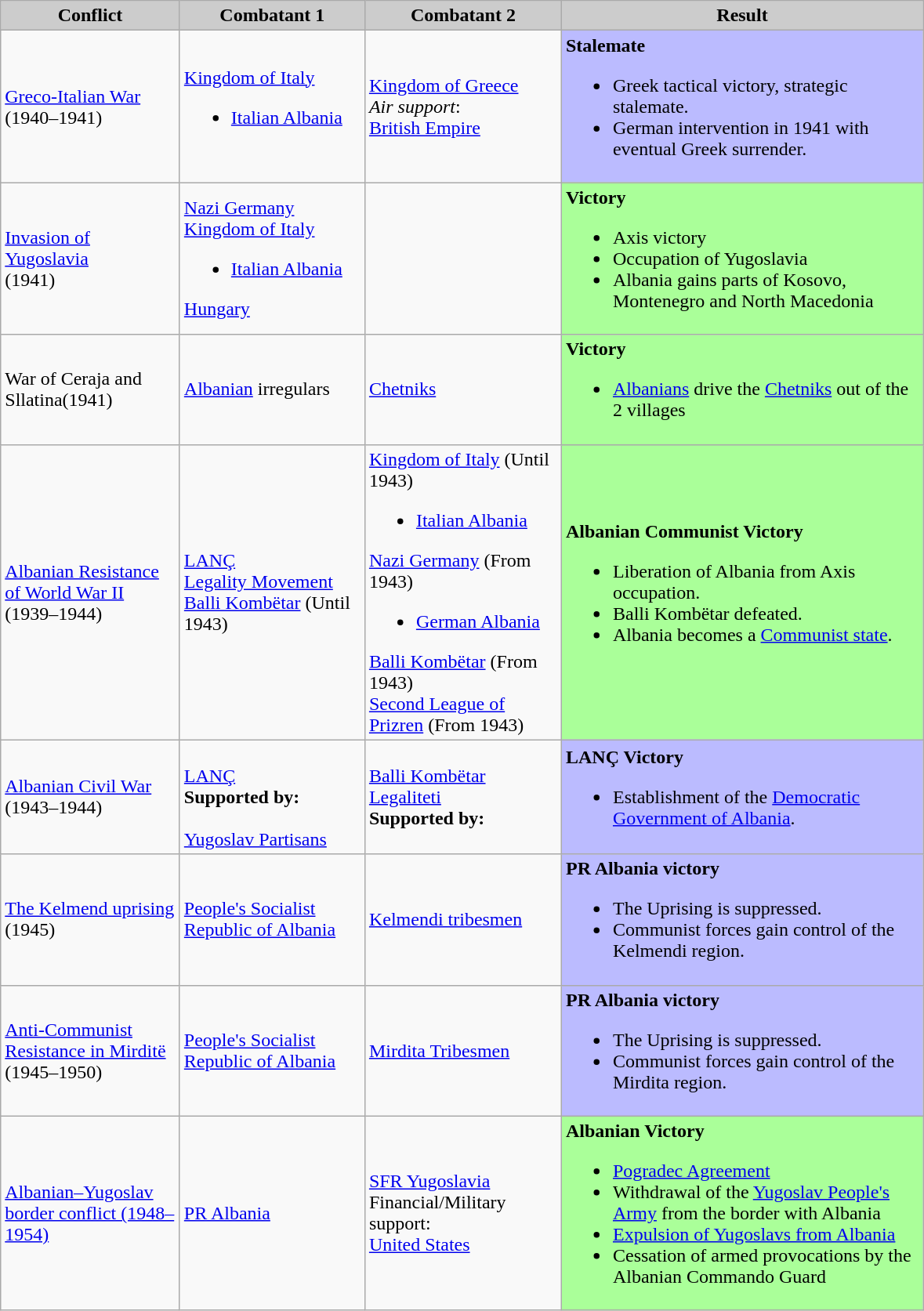<table class="wikitable">
<tr>
<th style="background:#ccc" width="145"><span>Conflict</span></th>
<th style="background:#ccc" width="150"><span>Combatant 1</span></th>
<th style="background:#ccc" width="160"><span>Combatant 2</span></th>
<th style="background:#ccc"  width="300"><span>Result</span></th>
</tr>
<tr>
<td><a href='#'>Greco-Italian War</a> <br> (1940–1941)</td>
<td> <a href='#'>Kingdom of Italy</a><br><ul><li> <a href='#'>Italian Albania</a></li></ul></td>
<td> <a href='#'>Kingdom of Greece</a> <br> <em>Air support</em>: <br>  <a href='#'>British Empire</a></td>
<td style="Background:#BBF"><strong>Stalemate</strong><br><ul><li>Greek tactical victory, strategic stalemate.</li><li>German intervention in 1941 with eventual Greek surrender.</li></ul></td>
</tr>
<tr>
<td><a href='#'>Invasion of Yugoslavia</a><br>(1941)</td>
<td> <a href='#'>Nazi Germany</a><br> <a href='#'>Kingdom of Italy</a><ul><li><a href='#'>Italian Albania</a></li></ul> <a href='#'>Hungary</a></td>
<td></td>
<td style="background:#AF9"><strong>Victory</strong><br><ul><li>Axis victory</li><li>Occupation of Yugoslavia</li><li>Albania gains parts of Kosovo, Montenegro and North Macedonia</li></ul></td>
</tr>
<tr>
<td>War of Ceraja and Sllatina(1941) </td>
<td> <a href='#'>Albanian</a> irregulars</td>
<td> <a href='#'>Chetniks</a></td>
<td style="background:#AF9"><strong>Victory</strong><br><ul><li><a href='#'>Albanians</a> drive the <a href='#'>Chetniks</a> out of the 2 villages</li></ul></td>
</tr>
<tr>
<td><a href='#'>Albanian Resistance of World War II</a><br>(1939–1944)</td>
<td> <a href='#'>LANÇ</a><br> <a href='#'>Legality Movement</a><br> <a href='#'>Balli Kombëtar</a> (Until 1943)</td>
<td> <a href='#'>Kingdom of Italy</a> (Until 1943)<br><ul><li> <a href='#'>Italian Albania</a></li></ul> <a href='#'>Nazi Germany</a> (From 1943)<ul><li> <a href='#'>German Albania</a></li></ul> <a href='#'>Balli Kombëtar</a> (From 1943)<br> <a href='#'>Second League of Prizren</a> (From 1943)</td>
<td style="background:#AF9"><strong>Albanian Communist Victory</strong><br><ul><li>Liberation of Albania from Axis occupation.</li><li>Balli Kombëtar defeated.</li><li>Albania becomes a <a href='#'>Communist state</a>.</li></ul></td>
</tr>
<tr>
<td><a href='#'>Albanian Civil War</a> (1943–1944)</td>
<td><br> <a href='#'>LANÇ</a><br><strong>Supported by:</strong><br><br> <a href='#'>Yugoslav Partisans</a></td>
<td> <a href='#'>Balli Kombëtar</a> <br> <a href='#'>Legaliteti</a><br><strong>Supported by:</strong><br></td>
<td style="Background:#BBF"><strong>LANÇ Victory</strong><br><ul><li>Establishment of the <a href='#'>Democratic Government of Albania</a>.</li></ul></td>
</tr>
<tr>
<td><a href='#'>The Kelmend uprising</a> (1945)</td>
<td> <a href='#'>People's Socialist Republic of Albania</a></td>
<td><a href='#'>Kelmendi tribesmen</a></td>
<td style="background:#BBF"><strong>PR Albania victory</strong><br><ul><li>The Uprising is suppressed.</li><li>Communist forces gain control of the Kelmendi region.</li></ul></td>
</tr>
<tr>
<td><a href='#'>Anti-Communist Resistance in Mirditë</a> (1945–1950)</td>
<td> <a href='#'>People's Socialist Republic of Albania</a></td>
<td><a href='#'>Mirdita Tribesmen</a></td>
<td style="background:#BBF"><strong>PR Albania victory</strong><br><ul><li>The Uprising is suppressed.</li><li>Communist forces gain control of the Mirdita region.</li></ul></td>
</tr>
<tr>
<td><a href='#'>Albanian–Yugoslav border conflict (1948–1954)</a></td>
<td> <a href='#'>PR Albania</a></td>
<td> <a href='#'>SFR Yugoslavia</a><br>Financial/Military support:<br> <a href='#'>United States</a></td>
<td style="background:#AF9"><strong>Albanian Victory</strong><br><ul><li><a href='#'>Pogradec Agreement</a></li><li>Withdrawal of the <a href='#'>Yugoslav People's Army</a> from the border with Albania</li><li><a href='#'>Expulsion of Yugoslavs from Albania</a></li><li>Cessation of armed provocations by the Albanian Commando Guard</li></ul></td>
</tr>
</table>
